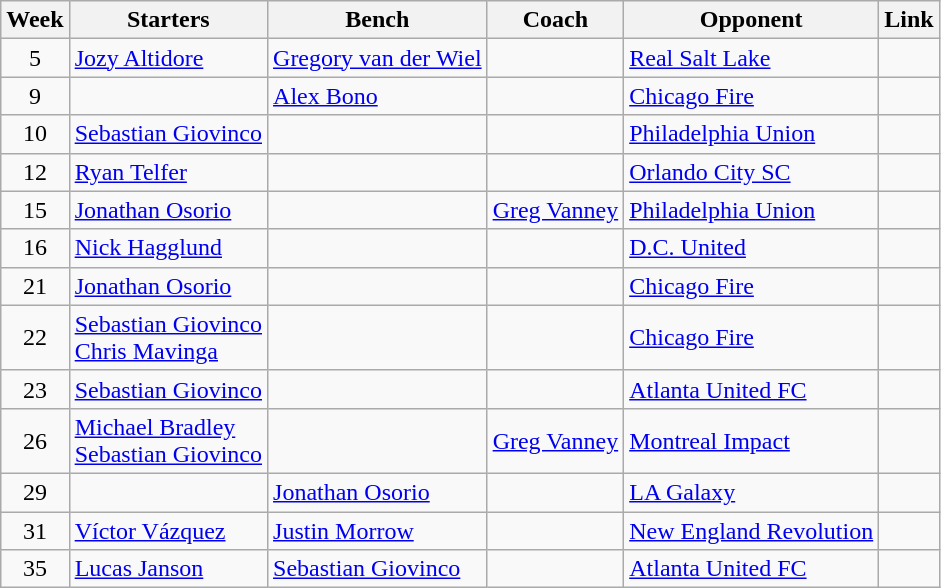<table class=wikitable>
<tr>
<th>Week</th>
<th>Starters</th>
<th>Bench</th>
<th>Coach</th>
<th>Opponent</th>
<th>Link</th>
</tr>
<tr>
<td align=center>5</td>
<td> <a href='#'>Jozy Altidore</a></td>
<td> <a href='#'>Gregory van der Wiel</a></td>
<td></td>
<td><a href='#'>Real Salt Lake</a></td>
<td></td>
</tr>
<tr>
<td align=center>9</td>
<td></td>
<td> <a href='#'>Alex Bono</a></td>
<td></td>
<td><a href='#'>Chicago Fire</a></td>
<td></td>
</tr>
<tr>
<td align=center>10</td>
<td> <a href='#'>Sebastian Giovinco</a></td>
<td></td>
<td></td>
<td><a href='#'>Philadelphia Union</a></td>
<td></td>
</tr>
<tr>
<td align=center>12</td>
<td> <a href='#'>Ryan Telfer</a></td>
<td></td>
<td></td>
<td><a href='#'>Orlando City SC</a></td>
<td></td>
</tr>
<tr>
<td align=center>15</td>
<td> <a href='#'>Jonathan Osorio</a></td>
<td></td>
<td> <a href='#'>Greg Vanney</a></td>
<td><a href='#'>Philadelphia Union</a></td>
<td></td>
</tr>
<tr>
<td align=center>16</td>
<td> <a href='#'>Nick Hagglund</a></td>
<td></td>
<td></td>
<td><a href='#'>D.C. United</a></td>
<td></td>
</tr>
<tr>
<td align=center>21</td>
<td> <a href='#'>Jonathan Osorio</a></td>
<td></td>
<td></td>
<td><a href='#'>Chicago Fire</a></td>
<td></td>
</tr>
<tr>
<td align=center>22</td>
<td> <a href='#'>Sebastian Giovinco</a><br> <a href='#'>Chris Mavinga</a></td>
<td></td>
<td></td>
<td><a href='#'>Chicago Fire</a></td>
<td></td>
</tr>
<tr>
<td align=center>23</td>
<td> <a href='#'>Sebastian Giovinco</a></td>
<td></td>
<td></td>
<td><a href='#'>Atlanta United FC</a></td>
<td></td>
</tr>
<tr>
<td align=center>26</td>
<td> <a href='#'>Michael Bradley</a><br> <a href='#'>Sebastian Giovinco</a></td>
<td></td>
<td> <a href='#'>Greg Vanney</a></td>
<td><a href='#'>Montreal Impact</a></td>
<td></td>
</tr>
<tr>
<td align=center>29</td>
<td></td>
<td> <a href='#'>Jonathan Osorio</a></td>
<td></td>
<td><a href='#'>LA Galaxy</a></td>
<td></td>
</tr>
<tr>
<td align=center>31</td>
<td> <a href='#'>Víctor Vázquez</a></td>
<td> <a href='#'>Justin Morrow</a></td>
<td></td>
<td><a href='#'>New England Revolution</a></td>
<td></td>
</tr>
<tr>
<td align=center>35</td>
<td> <a href='#'>Lucas Janson</a></td>
<td> <a href='#'>Sebastian Giovinco</a></td>
<td></td>
<td><a href='#'>Atlanta United FC</a></td>
<td></td>
</tr>
</table>
